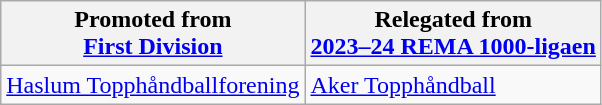<table class="wikitable">
<tr>
<th>Promoted from<br><a href='#'>First Division</a></th>
<th>Relegated from<br><a href='#'>2023–24 REMA 1000-ligaen</a></th>
</tr>
<tr>
<td><a href='#'>Haslum Topphåndballforening</a></td>
<td><a href='#'>Aker Topphåndball</a></td>
</tr>
</table>
